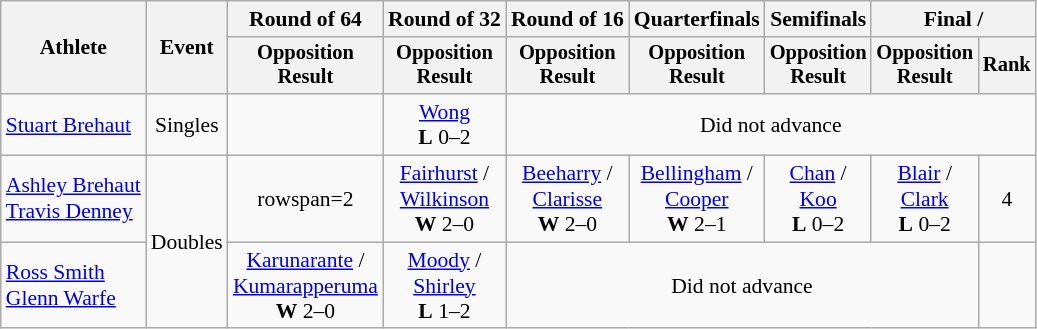<table class="wikitable" style="font-size:90%;text-align:center">
<tr>
<th rowspan=2>Athlete</th>
<th rowspan=2>Event</th>
<th>Round of 64</th>
<th>Round of 32</th>
<th>Round of 16</th>
<th>Quarterfinals</th>
<th>Semifinals</th>
<th colspan=2>Final / </th>
</tr>
<tr style="font-size:95%">
<th>Opposition<br>Result</th>
<th>Opposition<br>Result</th>
<th>Opposition<br>Result</th>
<th>Opposition<br>Result</th>
<th>Opposition<br>Result</th>
<th>Opposition<br>Result</th>
<th>Rank</th>
</tr>
<tr>
<td align=left><a href='#'>Stuart Brehaut</a></td>
<td>Singles</td>
<td></td>
<td> <a href='#'>Wong</a> <br> <strong>L</strong> 0–2</td>
<td colspan=5>Did not advance</td>
</tr>
<tr>
<td align=left><a href='#'>Ashley Brehaut</a><br><a href='#'>Travis Denney</a></td>
<td rowspan=2>Doubles</td>
<td>rowspan=2 </td>
<td> <a href='#'>Fairhurst</a> /<br> <a href='#'>Wilkinson</a> <br> <strong>W</strong> 2–0</td>
<td> <a href='#'>Beeharry</a> /<br> <a href='#'>Clarisse</a> <br> <strong>W</strong> 2–0</td>
<td> <a href='#'>Bellingham</a> /<br> <a href='#'>Cooper</a> <br> <strong>W</strong> 2–1</td>
<td> <a href='#'>Chan</a> /<br> <a href='#'>Koo</a> <br> <strong>L</strong> 0–2</td>
<td> <a href='#'>Blair</a> /<br> <a href='#'>Clark</a> <br> <strong>L</strong> 0–2</td>
<td>4</td>
</tr>
<tr>
<td align=left><a href='#'>Ross Smith</a><br><a href='#'>Glenn Warfe</a></td>
<td> <a href='#'>Karunarante</a> / <br> <a href='#'>Kumarapperuma</a> <br> <strong>W</strong> 2–0</td>
<td> <a href='#'>Moody</a> /<br> <a href='#'>Shirley</a> <br> <strong>L</strong> 1–2</td>
<td colspan=4>Did not advance</td>
</tr>
</table>
